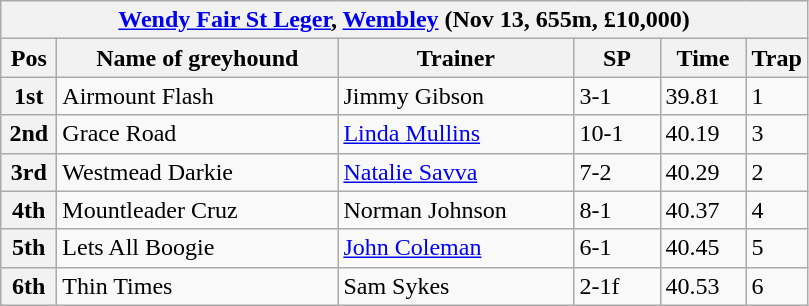<table class="wikitable">
<tr>
<th colspan="6"><a href='#'>Wendy Fair St Leger</a>, <a href='#'>Wembley</a> (Nov 13, 655m, £10,000)</th>
</tr>
<tr>
<th width=30>Pos</th>
<th width=180>Name of greyhound</th>
<th width=150>Trainer</th>
<th width=50>SP</th>
<th width=50>Time</th>
<th width=30>Trap</th>
</tr>
<tr>
<th>1st</th>
<td>Airmount Flash</td>
<td>Jimmy Gibson</td>
<td>3-1</td>
<td>39.81</td>
<td>1</td>
</tr>
<tr>
<th>2nd</th>
<td>Grace Road</td>
<td><a href='#'>Linda Mullins</a></td>
<td>10-1</td>
<td>40.19</td>
<td>3</td>
</tr>
<tr>
<th>3rd</th>
<td>Westmead Darkie</td>
<td><a href='#'>Natalie Savva</a></td>
<td>7-2</td>
<td>40.29</td>
<td>2</td>
</tr>
<tr>
<th>4th</th>
<td>Mountleader Cruz</td>
<td>Norman Johnson</td>
<td>8-1</td>
<td>40.37</td>
<td>4</td>
</tr>
<tr>
<th>5th</th>
<td>Lets All Boogie</td>
<td><a href='#'>John Coleman</a></td>
<td>6-1</td>
<td>40.45</td>
<td>5</td>
</tr>
<tr>
<th>6th</th>
<td>Thin Times</td>
<td>Sam Sykes</td>
<td>2-1f</td>
<td>40.53</td>
<td>6</td>
</tr>
</table>
